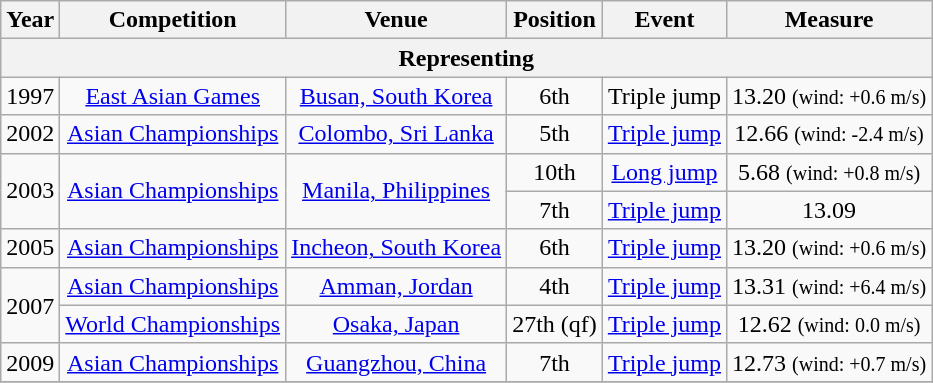<table class="wikitable sortable" style=text-align:center>
<tr>
<th>Year</th>
<th>Competition</th>
<th>Venue</th>
<th>Position</th>
<th>Event</th>
<th>Measure</th>
</tr>
<tr>
<th colspan="7">Representing </th>
</tr>
<tr>
<td>1997</td>
<td><a href='#'>East Asian Games</a></td>
<td><a href='#'>Busan, South Korea</a></td>
<td>6th</td>
<td>Triple jump</td>
<td>13.20 <small>(wind: +0.6 m/s)</small></td>
</tr>
<tr>
<td>2002</td>
<td><a href='#'>Asian Championships</a></td>
<td><a href='#'>Colombo, Sri Lanka</a></td>
<td>5th</td>
<td><a href='#'>Triple jump</a></td>
<td>12.66 <small>(wind: -2.4 m/s)</small></td>
</tr>
<tr>
<td rowspan=2>2003</td>
<td rowspan=2><a href='#'>Asian Championships</a></td>
<td rowspan=2><a href='#'>Manila, Philippines</a></td>
<td>10th</td>
<td><a href='#'>Long jump</a></td>
<td>5.68 <small>(wind: +0.8 m/s)</small></td>
</tr>
<tr>
<td>7th</td>
<td><a href='#'>Triple jump</a></td>
<td>13.09</td>
</tr>
<tr>
<td>2005</td>
<td><a href='#'>Asian Championships</a></td>
<td><a href='#'>Incheon, South Korea</a></td>
<td>6th</td>
<td><a href='#'>Triple jump</a></td>
<td>13.20 <small>(wind: +0.6 m/s)</small></td>
</tr>
<tr>
<td rowspan=2>2007</td>
<td><a href='#'>Asian Championships</a></td>
<td><a href='#'>Amman, Jordan</a></td>
<td>4th</td>
<td><a href='#'>Triple jump</a></td>
<td>13.31 <small>(wind: +6.4 m/s)</small></td>
</tr>
<tr>
<td><a href='#'>World Championships</a></td>
<td><a href='#'>Osaka, Japan</a></td>
<td>27th (qf)</td>
<td><a href='#'>Triple jump</a></td>
<td>12.62 <small>(wind: 0.0 m/s)</small></td>
</tr>
<tr>
<td>2009</td>
<td><a href='#'>Asian Championships</a></td>
<td><a href='#'>Guangzhou, China</a></td>
<td>7th</td>
<td><a href='#'>Triple jump</a></td>
<td>12.73 <small>(wind: +0.7 m/s)</small></td>
</tr>
<tr>
</tr>
</table>
